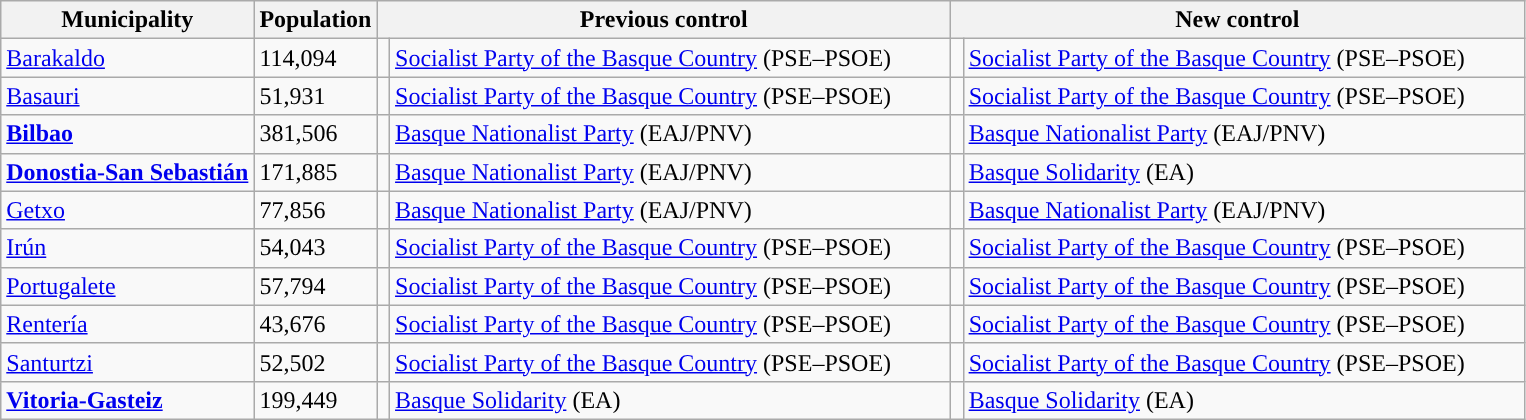<table class="wikitable sortable">
<tr>
<th>Municipality</th>
<th>Population</th>
<th colspan="2" style="width:375px;">Previous control</th>
<th colspan="2" style="width:375px;">New control</th>
</tr>
<tr>
<td><a href='#'>Barakaldo</a></td>
<td>114,094</td>
<td width="1" style="color:inherit;background:"></td>
<td><a href='#'>Socialist Party of the Basque Country</a> (PSE–PSOE)</td>
<td width="1" style="color:inherit;background:"></td>
<td><a href='#'>Socialist Party of the Basque Country</a> (PSE–PSOE)</td>
</tr>
<tr>
<td><a href='#'>Basauri</a></td>
<td>51,931</td>
<td style="color:inherit;background:"></td>
<td><a href='#'>Socialist Party of the Basque Country</a> (PSE–PSOE)</td>
<td style="color:inherit;background:"></td>
<td><a href='#'>Socialist Party of the Basque Country</a> (PSE–PSOE)</td>
</tr>
<tr>
<td><strong><a href='#'>Bilbao</a></strong></td>
<td>381,506</td>
<td style="color:inherit;background:"></td>
<td><a href='#'>Basque Nationalist Party</a> (EAJ/PNV)</td>
<td style="color:inherit;background:"></td>
<td><a href='#'>Basque Nationalist Party</a> (EAJ/PNV)</td>
</tr>
<tr>
<td><strong><a href='#'>Donostia-San Sebastián</a></strong></td>
<td>171,885</td>
<td style="color:inherit;background:"></td>
<td><a href='#'>Basque Nationalist Party</a> (EAJ/PNV)</td>
<td style="color:inherit;background:"></td>
<td><a href='#'>Basque Solidarity</a> (EA)</td>
</tr>
<tr>
<td><a href='#'>Getxo</a></td>
<td>77,856</td>
<td style="color:inherit;background:"></td>
<td><a href='#'>Basque Nationalist Party</a> (EAJ/PNV)</td>
<td style="color:inherit;background:"></td>
<td><a href='#'>Basque Nationalist Party</a> (EAJ/PNV)</td>
</tr>
<tr>
<td><a href='#'>Irún</a></td>
<td>54,043</td>
<td style="color:inherit;background:"></td>
<td><a href='#'>Socialist Party of the Basque Country</a> (PSE–PSOE)</td>
<td style="color:inherit;background:"></td>
<td><a href='#'>Socialist Party of the Basque Country</a> (PSE–PSOE)</td>
</tr>
<tr>
<td><a href='#'>Portugalete</a></td>
<td>57,794</td>
<td style="color:inherit;background:"></td>
<td><a href='#'>Socialist Party of the Basque Country</a> (PSE–PSOE)</td>
<td style="color:inherit;background:"></td>
<td><a href='#'>Socialist Party of the Basque Country</a> (PSE–PSOE)</td>
</tr>
<tr>
<td><a href='#'>Rentería</a></td>
<td>43,676</td>
<td style="color:inherit;background:"></td>
<td><a href='#'>Socialist Party of the Basque Country</a> (PSE–PSOE)</td>
<td style="color:inherit;background:"></td>
<td><a href='#'>Socialist Party of the Basque Country</a> (PSE–PSOE)</td>
</tr>
<tr>
<td><a href='#'>Santurtzi</a></td>
<td>52,502</td>
<td style="color:inherit;background:"></td>
<td><a href='#'>Socialist Party of the Basque Country</a> (PSE–PSOE)</td>
<td style="color:inherit;background:"></td>
<td><a href='#'>Socialist Party of the Basque Country</a> (PSE–PSOE)</td>
</tr>
<tr>
<td><strong><a href='#'>Vitoria-Gasteiz</a></strong></td>
<td>199,449</td>
<td style="color:inherit;background:"></td>
<td><a href='#'>Basque Solidarity</a> (EA)</td>
<td style="color:inherit;background:"></td>
<td><a href='#'>Basque Solidarity</a> (EA) </td>
</tr>
</table>
